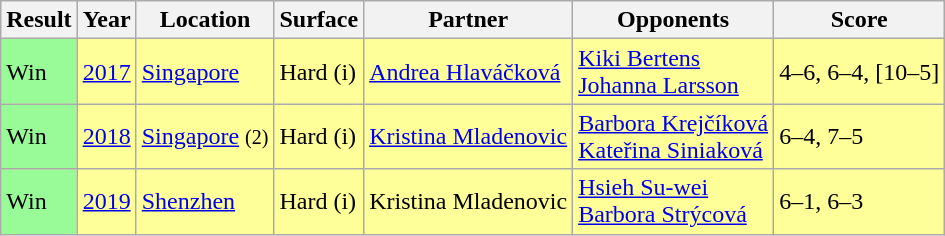<table class="sortable wikitable">
<tr>
<th>Result</th>
<th>Year</th>
<th>Location</th>
<th>Surface</th>
<th>Partner</th>
<th>Opponents</th>
<th class="unsortable">Score</th>
</tr>
<tr style="background:#FFFF99;">
<td bgcolor="98fb98">Win</td>
<td><a href='#'>2017</a></td>
<td><a href='#'>Singapore</a></td>
<td>Hard (i)</td>
<td> <a href='#'>Andrea Hlaváčková</a></td>
<td> <a href='#'>Kiki Bertens</a> <br>  <a href='#'>Johanna Larsson</a></td>
<td>4–6, 6–4, [10–5]</td>
</tr>
<tr style="background:#FFFF99;">
<td bgcolor="98fb98">Win</td>
<td><a href='#'>2018</a></td>
<td><a href='#'>Singapore</a> <small>(2)</small></td>
<td>Hard (i)</td>
<td> <a href='#'>Kristina Mladenovic</a></td>
<td> <a href='#'>Barbora Krejčíková</a> <br>  <a href='#'>Kateřina Siniaková</a></td>
<td>6–4, 7–5</td>
</tr>
<tr style="background:#FFFF99;">
<td bgcolor="98FB98">Win</td>
<td><a href='#'>2019</a></td>
<td><a href='#'>Shenzhen</a></td>
<td>Hard (i)</td>
<td> Kristina Mladenovic</td>
<td> <a href='#'>Hsieh Su-wei</a>  <br>  <a href='#'>Barbora Strýcová</a></td>
<td>6–1, 6–3</td>
</tr>
</table>
